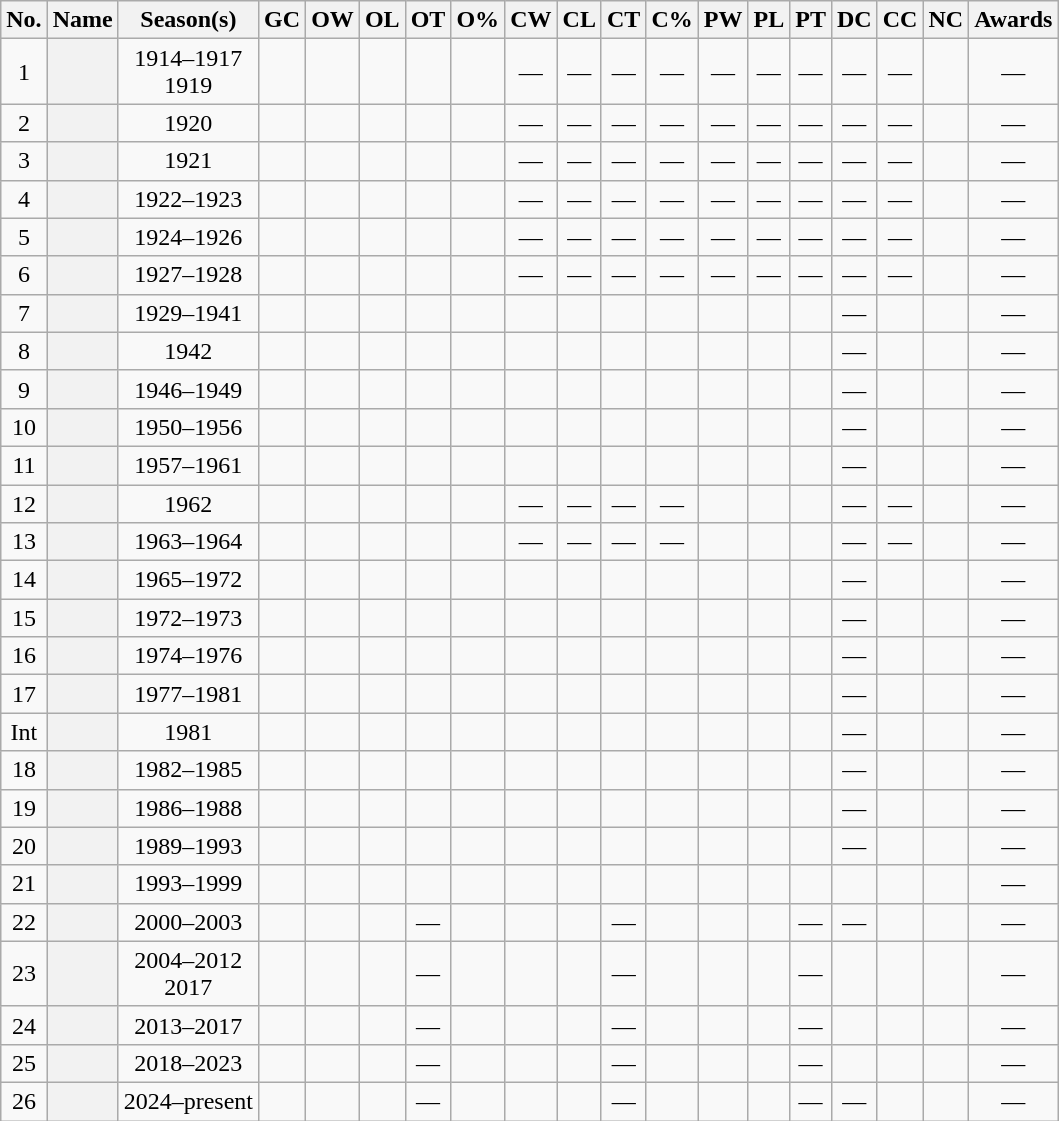<table class="wikitable sortable" style="text-align:center">
<tr>
<th scope="col" class="unsortable">No.</th>
<th scope="col">Name</th>
<th scope="col">Season(s)</th>
<th scope="col">GC</th>
<th scope="col">OW</th>
<th scope="col">OL</th>
<th scope="col">OT</th>
<th scope="col">O%</th>
<th scope="col">CW</th>
<th scope="col">CL</th>
<th scope="col">CT</th>
<th scope="col">C%</th>
<th scope="col">PW</th>
<th scope="col">PL</th>
<th scope="col">PT</th>
<th scope="col">DC</th>
<th scope="col">CC</th>
<th scope="col">NC</th>
<th scope="col" class="unsortable">Awards</th>
</tr>
<tr>
<td>1</td>
<th scope="row"></th>
<td>1914–1917<br>1919</td>
<td></td>
<td></td>
<td></td>
<td></td>
<td></td>
<td>—</td>
<td>—</td>
<td>—</td>
<td>—</td>
<td>—</td>
<td>—</td>
<td>—</td>
<td>—</td>
<td>—</td>
<td></td>
<td>—</td>
</tr>
<tr>
<td>2</td>
<th scope="row"></th>
<td>1920</td>
<td></td>
<td></td>
<td></td>
<td></td>
<td></td>
<td>—</td>
<td>—</td>
<td>—</td>
<td>—</td>
<td>—</td>
<td>—</td>
<td>—</td>
<td>—</td>
<td>—</td>
<td></td>
<td>—</td>
</tr>
<tr>
<td>3</td>
<th scope="row"></th>
<td>1921</td>
<td></td>
<td></td>
<td></td>
<td></td>
<td></td>
<td>—</td>
<td>—</td>
<td>—</td>
<td>—</td>
<td>—</td>
<td>—</td>
<td>—</td>
<td>—</td>
<td>—</td>
<td></td>
<td>—</td>
</tr>
<tr>
<td>4</td>
<th scope="row"></th>
<td>1922–1923</td>
<td></td>
<td></td>
<td></td>
<td></td>
<td></td>
<td>—</td>
<td>—</td>
<td>—</td>
<td>—</td>
<td>—</td>
<td>—</td>
<td>—</td>
<td>—</td>
<td>—</td>
<td></td>
<td>—</td>
</tr>
<tr>
<td>5</td>
<th scope="row"></th>
<td>1924–1926</td>
<td></td>
<td></td>
<td></td>
<td></td>
<td></td>
<td>—</td>
<td>—</td>
<td>—</td>
<td>—</td>
<td>—</td>
<td>—</td>
<td>—</td>
<td>—</td>
<td>—</td>
<td></td>
<td>—</td>
</tr>
<tr>
<td>6</td>
<th scope="row"></th>
<td>1927–1928</td>
<td></td>
<td></td>
<td></td>
<td></td>
<td></td>
<td>—</td>
<td>—</td>
<td>—</td>
<td>—</td>
<td>—</td>
<td>—</td>
<td>—</td>
<td>—</td>
<td>—</td>
<td></td>
<td>—</td>
</tr>
<tr>
<td>7</td>
<th scope="row"></th>
<td>1929–1941</td>
<td></td>
<td></td>
<td></td>
<td></td>
<td></td>
<td></td>
<td></td>
<td></td>
<td></td>
<td></td>
<td></td>
<td></td>
<td>—</td>
<td></td>
<td></td>
<td>—</td>
</tr>
<tr>
<td>8</td>
<th scope="row"></th>
<td>1942</td>
<td></td>
<td></td>
<td></td>
<td></td>
<td></td>
<td></td>
<td></td>
<td></td>
<td></td>
<td></td>
<td></td>
<td></td>
<td>—</td>
<td></td>
<td></td>
<td>—</td>
</tr>
<tr>
<td>9</td>
<th scope="row"></th>
<td>1946–1949</td>
<td></td>
<td></td>
<td></td>
<td></td>
<td></td>
<td></td>
<td></td>
<td></td>
<td></td>
<td></td>
<td></td>
<td></td>
<td>—</td>
<td></td>
<td></td>
<td>—</td>
</tr>
<tr>
<td>10</td>
<th scope="row"></th>
<td>1950–1956</td>
<td></td>
<td></td>
<td></td>
<td></td>
<td></td>
<td></td>
<td></td>
<td></td>
<td></td>
<td></td>
<td></td>
<td></td>
<td>—</td>
<td></td>
<td></td>
<td>—</td>
</tr>
<tr>
<td>11</td>
<th scope="row"></th>
<td>1957–1961</td>
<td></td>
<td></td>
<td></td>
<td></td>
<td></td>
<td></td>
<td></td>
<td></td>
<td></td>
<td></td>
<td></td>
<td></td>
<td>—</td>
<td></td>
<td></td>
<td>—</td>
</tr>
<tr>
<td>12</td>
<th scope="row"></th>
<td>1962</td>
<td></td>
<td></td>
<td></td>
<td></td>
<td></td>
<td>—</td>
<td>—</td>
<td>—</td>
<td>—</td>
<td></td>
<td></td>
<td></td>
<td>—</td>
<td>—</td>
<td></td>
<td>—</td>
</tr>
<tr>
<td>13</td>
<th scope="row"></th>
<td>1963–1964</td>
<td></td>
<td></td>
<td></td>
<td></td>
<td></td>
<td>—</td>
<td>—</td>
<td>—</td>
<td>—</td>
<td></td>
<td></td>
<td></td>
<td>—</td>
<td>—</td>
<td></td>
<td>—</td>
</tr>
<tr>
<td>14</td>
<th scope="row"></th>
<td>1965–1972</td>
<td></td>
<td></td>
<td></td>
<td></td>
<td></td>
<td></td>
<td></td>
<td></td>
<td></td>
<td></td>
<td></td>
<td></td>
<td>—</td>
<td></td>
<td></td>
<td>—</td>
</tr>
<tr>
<td>15</td>
<th scope="row"></th>
<td>1972–1973</td>
<td></td>
<td></td>
<td></td>
<td></td>
<td></td>
<td></td>
<td></td>
<td></td>
<td></td>
<td></td>
<td></td>
<td></td>
<td>—</td>
<td></td>
<td></td>
<td>—</td>
</tr>
<tr>
<td>16</td>
<th scope="row"></th>
<td>1974–1976</td>
<td></td>
<td></td>
<td></td>
<td></td>
<td></td>
<td></td>
<td></td>
<td></td>
<td></td>
<td></td>
<td></td>
<td></td>
<td>—</td>
<td></td>
<td></td>
<td>—</td>
</tr>
<tr>
<td>17</td>
<th scope="row"></th>
<td>1977–1981</td>
<td></td>
<td></td>
<td></td>
<td></td>
<td></td>
<td></td>
<td></td>
<td></td>
<td></td>
<td></td>
<td></td>
<td></td>
<td>—</td>
<td></td>
<td></td>
<td>—</td>
</tr>
<tr>
<td>Int</td>
<th scope="row"></th>
<td>1981</td>
<td></td>
<td></td>
<td></td>
<td></td>
<td></td>
<td></td>
<td></td>
<td></td>
<td></td>
<td></td>
<td></td>
<td></td>
<td>—</td>
<td></td>
<td></td>
<td>—</td>
</tr>
<tr>
<td>18</td>
<th scope="row"></th>
<td>1982–1985</td>
<td></td>
<td></td>
<td></td>
<td></td>
<td></td>
<td></td>
<td></td>
<td></td>
<td></td>
<td></td>
<td></td>
<td></td>
<td>—</td>
<td></td>
<td></td>
<td>—</td>
</tr>
<tr>
<td>19</td>
<th scope="row"></th>
<td>1986–1988</td>
<td></td>
<td></td>
<td></td>
<td></td>
<td></td>
<td></td>
<td></td>
<td></td>
<td></td>
<td></td>
<td></td>
<td></td>
<td>—</td>
<td></td>
<td></td>
<td>—</td>
</tr>
<tr>
<td>20</td>
<th scope="row"></th>
<td>1989–1993</td>
<td></td>
<td></td>
<td></td>
<td></td>
<td></td>
<td></td>
<td></td>
<td></td>
<td></td>
<td></td>
<td></td>
<td></td>
<td>—</td>
<td></td>
<td></td>
<td>—</td>
</tr>
<tr>
<td>21</td>
<th scope="row"></th>
<td>1993–1999</td>
<td></td>
<td></td>
<td></td>
<td></td>
<td></td>
<td></td>
<td></td>
<td></td>
<td></td>
<td></td>
<td></td>
<td></td>
<td></td>
<td></td>
<td></td>
<td>—</td>
</tr>
<tr>
<td>22</td>
<th scope="row"></th>
<td>2000–2003</td>
<td></td>
<td></td>
<td></td>
<td>—</td>
<td></td>
<td></td>
<td></td>
<td>—</td>
<td></td>
<td></td>
<td></td>
<td>—</td>
<td>—</td>
<td></td>
<td></td>
<td>—</td>
</tr>
<tr>
<td>23</td>
<th scope="row"></th>
<td>2004–2012<br>2017</td>
<td></td>
<td></td>
<td></td>
<td>—</td>
<td></td>
<td></td>
<td></td>
<td>—</td>
<td></td>
<td></td>
<td></td>
<td>—</td>
<td></td>
<td></td>
<td></td>
<td>—</td>
</tr>
<tr>
<td>24</td>
<th scope="row"></th>
<td>2013–2017</td>
<td></td>
<td></td>
<td></td>
<td>—</td>
<td></td>
<td></td>
<td></td>
<td>—</td>
<td></td>
<td></td>
<td></td>
<td>—</td>
<td></td>
<td></td>
<td></td>
<td>—</td>
</tr>
<tr>
<td>25</td>
<th scope="row"></th>
<td>2018–2023</td>
<td></td>
<td></td>
<td></td>
<td>—</td>
<td></td>
<td></td>
<td></td>
<td>—</td>
<td></td>
<td></td>
<td></td>
<td>—</td>
<td></td>
<td></td>
<td></td>
<td>—</td>
</tr>
<tr>
<td>26</td>
<th scope="row"></th>
<td>2024–present</td>
<td></td>
<td></td>
<td></td>
<td>—</td>
<td></td>
<td></td>
<td></td>
<td>—</td>
<td></td>
<td></td>
<td></td>
<td>—</td>
<td>—</td>
<td></td>
<td></td>
<td>—</td>
</tr>
</table>
